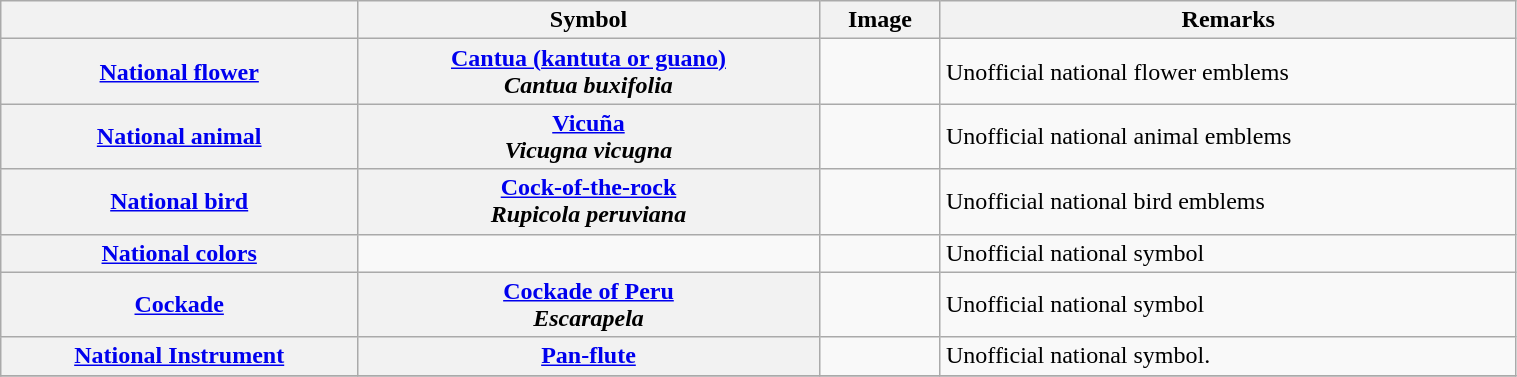<table class="wikitable" style="width:80%;">
<tr>
<th></th>
<th>Symbol</th>
<th>Image</th>
<th>Remarks</th>
</tr>
<tr>
<th><a href='#'>National flower</a></th>
<th><a href='#'>Cantua (kantuta or guano)</a><br><em>Cantua buxifolia</em></th>
<td></td>
<td>Unofficial national flower emblems</td>
</tr>
<tr>
<th><a href='#'>National animal</a></th>
<th><a href='#'>Vicuña</a><br> <em>Vicugna vicugna</em></th>
<td></td>
<td>Unofficial national animal emblems</td>
</tr>
<tr>
<th><a href='#'>National bird</a></th>
<th><a href='#'>Cock-of-the-rock</a><br> <em>Rupicola peruviana</em></th>
<td></td>
<td>Unofficial national bird emblems</td>
</tr>
<tr>
<th><a href='#'>National colors</a></th>
<td></td>
<td></td>
<td>Unofficial national symbol</td>
</tr>
<tr>
<th><a href='#'>Cockade</a></th>
<th><a href='#'>Cockade of Peru</a><br><em>Escarapela</em></th>
<td></td>
<td>Unofficial national symbol</td>
</tr>
<tr>
<th><a href='#'>National Instrument</a></th>
<th><a href='#'>Pan-flute</a></th>
<td></td>
<td>Unofficial national symbol.</td>
</tr>
<tr>
</tr>
</table>
